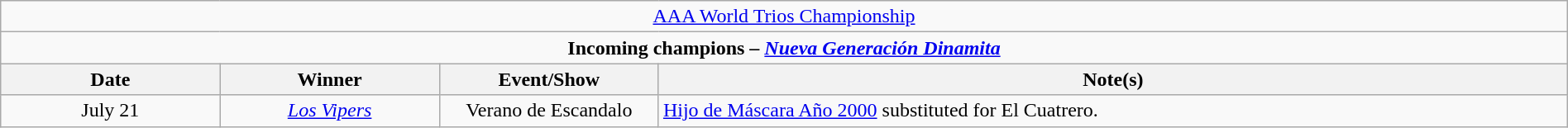<table class="wikitable" style="text-align:center; width:100%;">
<tr>
<td colspan="5" style="text-align: center;"><a href='#'>AAA World Trios Championship</a></td>
</tr>
<tr>
<td colspan="5" style="text-align: center;"><strong>Incoming champions – <a href='#'><em>Nueva Generación Dinamita</em></a> </strong></td>
</tr>
<tr>
<th width=14%>Date</th>
<th width=14%>Winner</th>
<th width=14%>Event/Show</th>
<th width=58%>Note(s)</th>
</tr>
<tr>
<td>July 21</td>
<td><em><a href='#'>Los Vipers</a></em><br></td>
<td>Verano de Escandalo</td>
<td align=left><a href='#'>Hijo de Máscara Año 2000</a> substituted for El Cuatrero.</td>
</tr>
</table>
